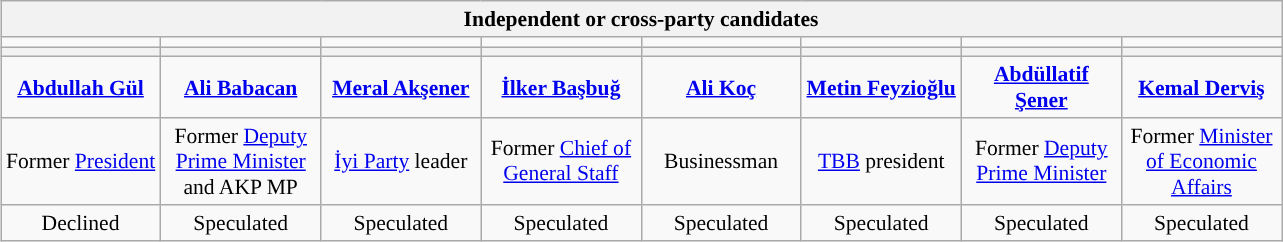<table class="wikitable" style="margin:1em auto; font-size:90%; text-align:center;">
<tr>
<th colspan=8>Independent or cross-party candidates</th>
</tr>
<tr>
<td></td>
<td></td>
<td></td>
<td></td>
<td></td>
<td></td>
<td></td>
<td></td>
</tr>
<tr>
<th style="width:100px; font-size:100%; background:"></th>
<th style="width:100px; font-size:100%; background:"></th>
<th style="width:100px; font-size:100%; background:"></th>
<th style="width:100px; font-size:100%; background:"></th>
<th style="width:100px; font-size:100%; background:"></th>
<th style="width:100px; font-size:100%; background:"></th>
<th style="width:100px; font-size:100%; background:"></th>
<th style="width:100px; font-size:100%; background:"></th>
</tr>
<tr>
<td><strong><a href='#'>Abdullah Gül</a></strong></td>
<td><strong><a href='#'>Ali Babacan</a></strong></td>
<td><strong><a href='#'>Meral Akşener</a></strong></td>
<td><strong><a href='#'>İlker Başbuğ</a></strong></td>
<td><strong><a href='#'>Ali Koç</a></strong></td>
<td><strong><a href='#'>Metin Feyzioğlu</a></strong></td>
<td><strong><a href='#'>Abdüllatif Şener</a></strong></td>
<td><strong><a href='#'>Kemal Derviş</a></strong></td>
</tr>
<tr>
<td>Former <a href='#'>President</a></td>
<td>Former <a href='#'>Deputy Prime Minister</a> and AKP MP</td>
<td><a href='#'>İyi Party</a> leader</td>
<td>Former <a href='#'>Chief of General Staff</a></td>
<td>Businessman</td>
<td><a href='#'>TBB</a> president</td>
<td>Former <a href='#'>Deputy Prime Minister</a></td>
<td>Former <a href='#'>Minister of Economic Affairs</a></td>
</tr>
<tr>
<td>Declined</td>
<td>Speculated</td>
<td>Speculated</td>
<td>Speculated</td>
<td>Speculated</td>
<td>Speculated</td>
<td>Speculated</td>
<td>Speculated</td>
</tr>
</table>
